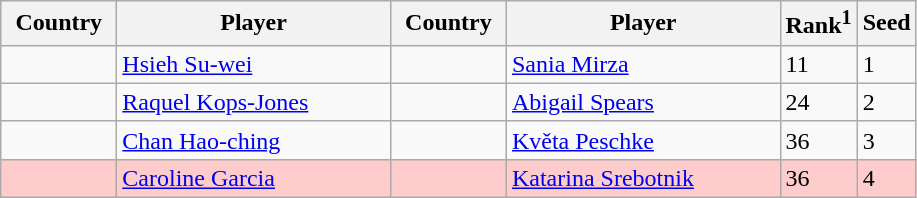<table class="sortable wikitable">
<tr>
<th width="70">Country</th>
<th width="175">Player</th>
<th width="70">Country</th>
<th width="175">Player</th>
<th>Rank<sup>1</sup></th>
<th>Seed</th>
</tr>
<tr>
<td></td>
<td><a href='#'>Hsieh Su-wei</a></td>
<td></td>
<td><a href='#'>Sania Mirza</a></td>
<td>11</td>
<td>1</td>
</tr>
<tr>
<td></td>
<td><a href='#'>Raquel Kops-Jones</a></td>
<td></td>
<td><a href='#'>Abigail Spears</a></td>
<td>24</td>
<td>2</td>
</tr>
<tr>
<td></td>
<td><a href='#'>Chan Hao-ching</a></td>
<td></td>
<td><a href='#'>Květa Peschke</a></td>
<td>36</td>
<td>3</td>
</tr>
<tr style="background:#fcc;">
<td></td>
<td><a href='#'>Caroline Garcia</a></td>
<td></td>
<td><a href='#'>Katarina Srebotnik</a></td>
<td>36</td>
<td>4</td>
</tr>
</table>
